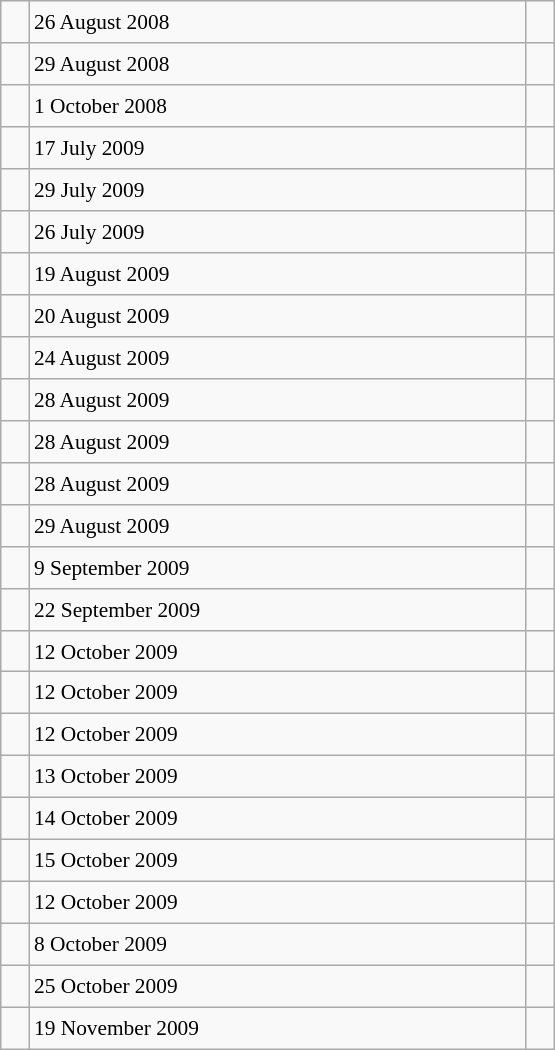<table class="wikitable" style="font-size: 89%; float: left; width: 26em; margin-right: 1em; height: 700px">
<tr>
<td></td>
<td>26 August 2008</td>
<td></td>
</tr>
<tr>
<td></td>
<td>29 August 2008</td>
<td></td>
</tr>
<tr>
<td></td>
<td>1 October 2008</td>
<td></td>
</tr>
<tr>
<td></td>
<td>17 July 2009</td>
<td></td>
</tr>
<tr>
<td></td>
<td>29 July 2009</td>
<td></td>
</tr>
<tr>
<td></td>
<td>26 July 2009</td>
<td></td>
</tr>
<tr>
<td></td>
<td>19 August 2009</td>
<td></td>
</tr>
<tr>
<td></td>
<td>20 August 2009</td>
<td></td>
</tr>
<tr>
<td></td>
<td>24 August 2009</td>
<td></td>
</tr>
<tr>
<td></td>
<td>28 August 2009</td>
<td></td>
</tr>
<tr>
<td></td>
<td>28 August 2009</td>
<td></td>
</tr>
<tr>
<td></td>
<td>28 August 2009</td>
<td></td>
</tr>
<tr>
<td></td>
<td>29 August 2009</td>
<td></td>
</tr>
<tr>
<td></td>
<td>9 September 2009</td>
<td></td>
</tr>
<tr>
<td></td>
<td>22 September 2009</td>
<td></td>
</tr>
<tr>
<td></td>
<td>12 October 2009</td>
<td></td>
</tr>
<tr>
<td></td>
<td>12 October 2009</td>
<td></td>
</tr>
<tr>
<td></td>
<td>12 October 2009</td>
<td></td>
</tr>
<tr>
<td></td>
<td>13 October 2009</td>
<td></td>
</tr>
<tr>
<td></td>
<td>14 October 2009</td>
<td></td>
</tr>
<tr>
<td></td>
<td>15 October 2009</td>
<td></td>
</tr>
<tr>
<td></td>
<td>12 October 2009</td>
<td></td>
</tr>
<tr>
<td></td>
<td>8 October 2009</td>
<td></td>
</tr>
<tr>
<td></td>
<td>25 October 2009</td>
<td></td>
</tr>
<tr>
<td></td>
<td>19 November 2009</td>
<td></td>
</tr>
</table>
